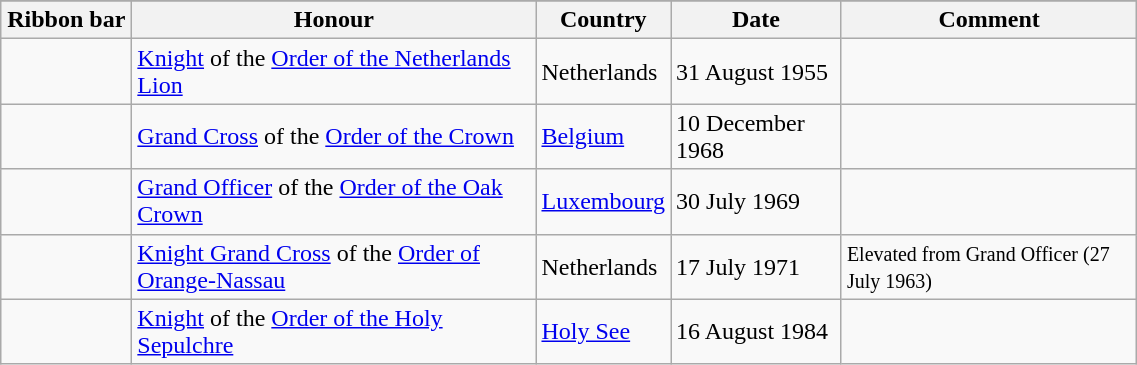<table class="wikitable" style="width:60%;">
<tr style="background:#ccf; text-align:center;">
</tr>
<tr>
<th style="width:80px;">Ribbon bar</th>
<th>Honour</th>
<th>Country</th>
<th>Date</th>
<th>Comment</th>
</tr>
<tr>
<td></td>
<td><a href='#'>Knight</a> of the <a href='#'>Order of the Netherlands Lion</a></td>
<td>Netherlands</td>
<td>31 August 1955</td>
<td></td>
</tr>
<tr>
<td></td>
<td><a href='#'>Grand Cross</a> of the <a href='#'>Order of the Crown</a></td>
<td><a href='#'>Belgium</a></td>
<td>10 December 1968</td>
<td></td>
</tr>
<tr>
<td></td>
<td><a href='#'>Grand Officer</a> of the <a href='#'>Order of the Oak Crown</a></td>
<td><a href='#'>Luxembourg</a></td>
<td>30 July 1969</td>
<td></td>
</tr>
<tr>
<td></td>
<td><a href='#'>Knight Grand Cross</a> of the <a href='#'>Order of Orange-Nassau</a></td>
<td>Netherlands</td>
<td>17 July 1971</td>
<td><small>Elevated from Grand Officer (27 July 1963)</small></td>
</tr>
<tr>
<td></td>
<td><a href='#'>Knight</a> of the <a href='#'>Order of the Holy Sepulchre</a></td>
<td><a href='#'>Holy See</a></td>
<td>16 August 1984</td>
<td></td>
</tr>
</table>
